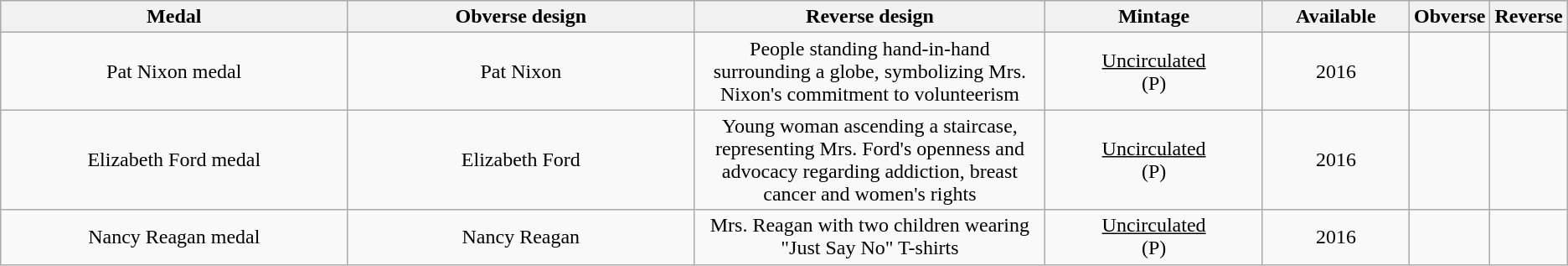<table class="wikitable">
<tr>
<th width="25%">Medal</th>
<th width="25%">Obverse design</th>
<th width="25%">Reverse design</th>
<th width="15%">Mintage</th>
<th width="10%">Available</th>
<th>Obverse</th>
<th>Reverse</th>
</tr>
<tr>
<td align="center">Pat Nixon medal</td>
<td align="center">Pat Nixon</td>
<td align="center">People standing hand-in-hand surrounding a globe, symbolizing Mrs. Nixon's commitment to volunteerism</td>
<td align="center"><u>Uncirculated</u><br> (P)</td>
<td align="center">2016</td>
<td></td>
<td></td>
</tr>
<tr>
<td align="center">Elizabeth Ford medal</td>
<td align="center">Elizabeth Ford</td>
<td align="center">Young woman ascending a staircase, representing Mrs. Ford's openness and advocacy regarding addiction, breast cancer and women's rights</td>
<td align="center"><u>Uncirculated</u><br> (P)</td>
<td align="center">2016</td>
<td></td>
<td></td>
</tr>
<tr>
<td align="center">Nancy Reagan medal</td>
<td align="center">Nancy Reagan</td>
<td align="center">Mrs. Reagan with two children wearing "Just Say No" T-shirts</td>
<td align="center"><u>Uncirculated</u><br> (P)</td>
<td align="center">2016</td>
<td></td>
<td></td>
</tr>
</table>
